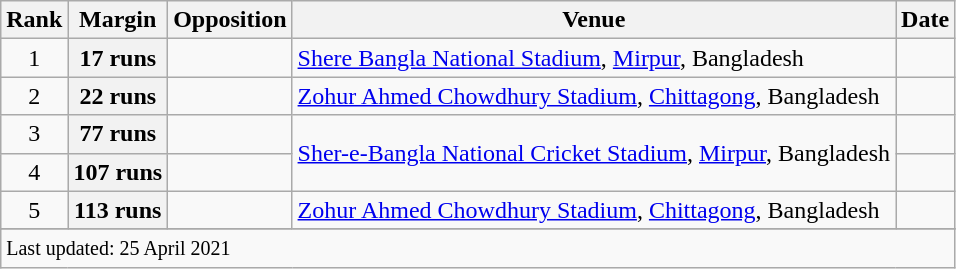<table class="wikitable plainrowheaders sortable">
<tr>
<th scope=col>Rank</th>
<th scope=col>Margin</th>
<th scope=col>Opposition</th>
<th scope=col>Venue</th>
<th scope=col>Date</th>
</tr>
<tr>
<td align=center>1</td>
<th scope=row style=text-align:center;>17 runs</th>
<td></td>
<td><a href='#'>Shere Bangla National Stadium</a>, <a href='#'>Mirpur</a>, Bangladesh</td>
<td></td>
</tr>
<tr>
<td align=center>2</td>
<th scope=row style="text-align:center;">22 runs</th>
<td></td>
<td><a href='#'>Zohur Ahmed Chowdhury Stadium</a>, <a href='#'>Chittagong</a>, Bangladesh</td>
<td></td>
</tr>
<tr>
<td align=center>3</td>
<th scope=row style=text-align:center;>77 runs</th>
<td></td>
<td rowspan=2><a href='#'>Sher-e-Bangla National Cricket Stadium</a>, <a href='#'>Mirpur</a>, Bangladesh</td>
<td></td>
</tr>
<tr>
<td align=center>4</td>
<th scope=row style=text-align:center;>107 runs</th>
<td></td>
<td></td>
</tr>
<tr>
<td align=center>5</td>
<th scope=row style=text-align:center;>113 runs</th>
<td></td>
<td><a href='#'>Zohur Ahmed Chowdhury Stadium</a>, <a href='#'>Chittagong</a>, Bangladesh</td>
<td></td>
</tr>
<tr>
</tr>
<tr class=sortbottom>
<td colspan=5><small>Last updated: 25 April 2021</small></td>
</tr>
</table>
